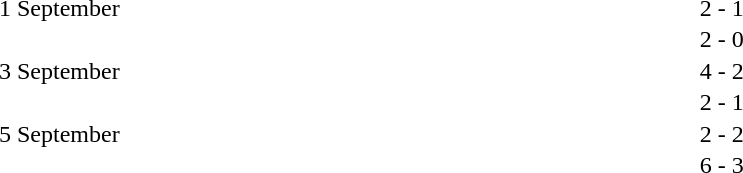<table cellspacing="1" width="85%">
<tr>
<th width="15%"></th>
<th width="25%"></th>
<th width="10%"></th>
<th width="25%"></th>
<th width="25%"></th>
</tr>
<tr>
<td>1 September</td>
<td align="right"></td>
<td align="center">2 - 1</td>
<td></td>
</tr>
<tr>
<td></td>
<td align="right"></td>
<td align="center">2 - 0</td>
<td></td>
</tr>
<tr>
<td>3 September</td>
<td align="right"></td>
<td align="center">4 - 2</td>
<td></td>
</tr>
<tr>
<td></td>
<td align="right"></td>
<td align="center">2 - 1</td>
<td></td>
</tr>
<tr>
<td>5 September</td>
<td align="right"></td>
<td align="center">2 - 2</td>
<td></td>
</tr>
<tr>
<td></td>
<td align="right"></td>
<td align="center">6 - 3</td>
<td></td>
</tr>
</table>
